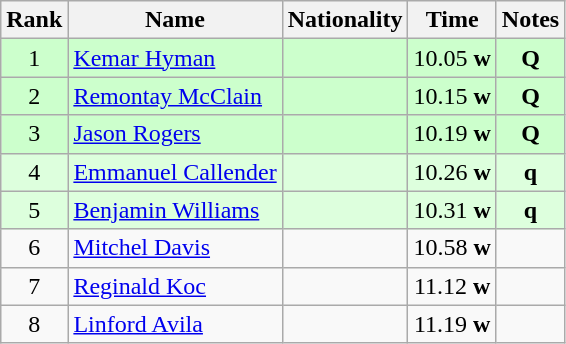<table class="wikitable sortable" style="text-align:center">
<tr>
<th>Rank</th>
<th>Name</th>
<th>Nationality</th>
<th>Time</th>
<th>Notes</th>
</tr>
<tr bgcolor=ccffcc>
<td align=center>1</td>
<td align=left><a href='#'>Kemar Hyman</a></td>
<td align=left></td>
<td>10.05 <strong>w</strong></td>
<td><strong>Q</strong></td>
</tr>
<tr bgcolor=ccffcc>
<td align=center>2</td>
<td align=left><a href='#'>Remontay McClain</a></td>
<td align=left></td>
<td>10.15 <strong>w</strong></td>
<td><strong>Q</strong></td>
</tr>
<tr bgcolor=ccffcc>
<td align=center>3</td>
<td align=left><a href='#'>Jason Rogers</a></td>
<td align=left></td>
<td>10.19 <strong>w</strong></td>
<td><strong>Q</strong></td>
</tr>
<tr bgcolor=ddffdd>
<td align=center>4</td>
<td align=left><a href='#'>Emmanuel Callender</a></td>
<td align=left></td>
<td>10.26 <strong>w</strong></td>
<td><strong>q</strong></td>
</tr>
<tr bgcolor=ddffdd>
<td align=center>5</td>
<td align=left><a href='#'>Benjamin Williams</a></td>
<td align=left></td>
<td>10.31 <strong>w</strong></td>
<td><strong>q</strong></td>
</tr>
<tr>
<td align=center>6</td>
<td align=left><a href='#'>Mitchel Davis</a></td>
<td align=left></td>
<td>10.58 <strong>w</strong></td>
<td></td>
</tr>
<tr>
<td align=center>7</td>
<td align=left><a href='#'>Reginald Koc</a></td>
<td align=left></td>
<td>11.12 <strong>w</strong></td>
<td></td>
</tr>
<tr>
<td align=center>8</td>
<td align=left><a href='#'>Linford Avila</a></td>
<td align=left></td>
<td>11.19 <strong>w</strong></td>
<td></td>
</tr>
</table>
